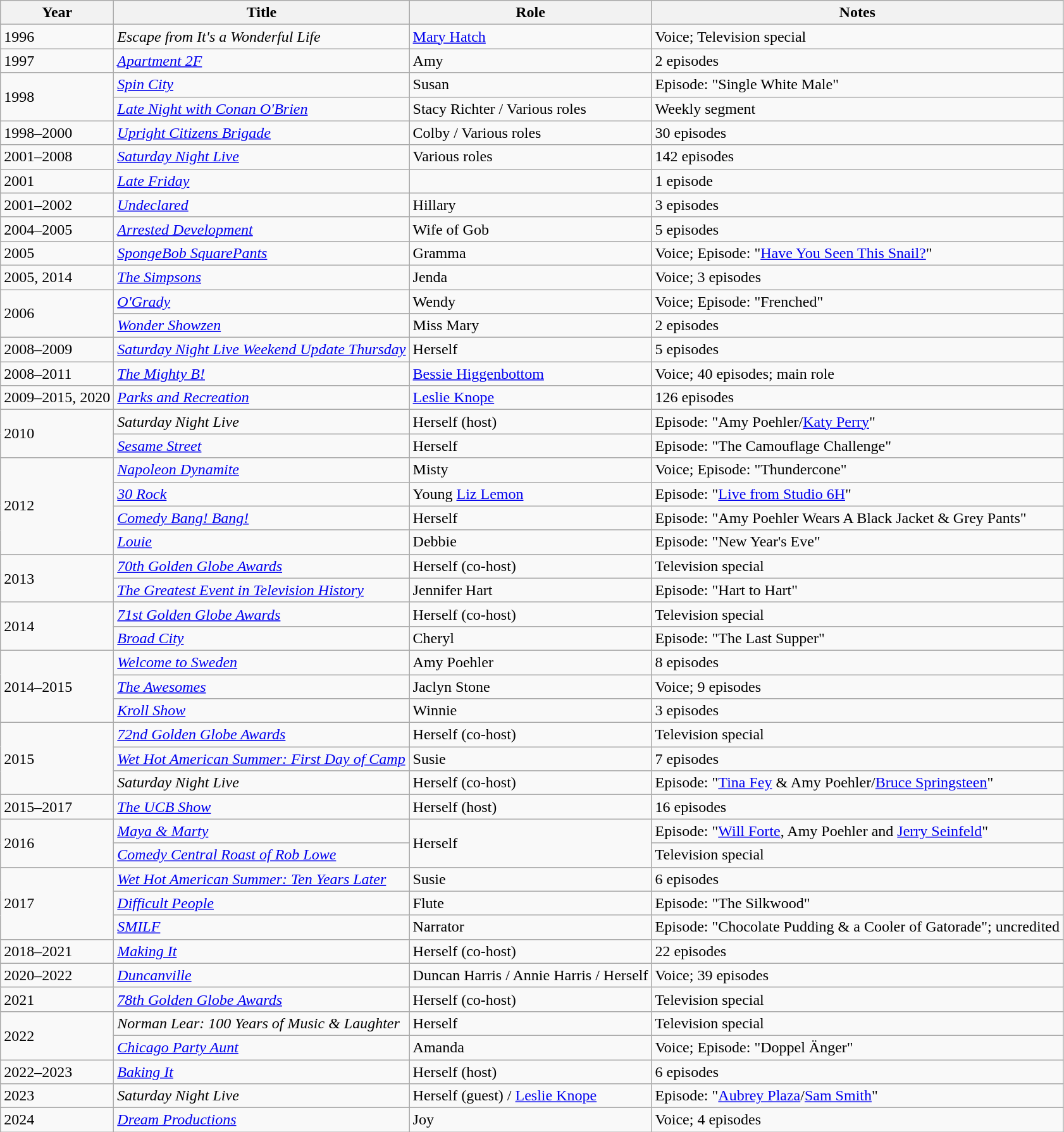<table class="wikitable sortable">
<tr>
<th>Year</th>
<th>Title</th>
<th>Role</th>
<th class="unsortable">Notes</th>
</tr>
<tr>
<td>1996</td>
<td><em>Escape from It's a Wonderful Life</em></td>
<td><a href='#'>Mary Hatch</a></td>
<td>Voice; Television special</td>
</tr>
<tr>
<td>1997</td>
<td><em><a href='#'>Apartment 2F</a></em></td>
<td>Amy</td>
<td>2 episodes</td>
</tr>
<tr>
<td rowspan="2">1998</td>
<td><em><a href='#'>Spin City</a></em></td>
<td>Susan</td>
<td>Episode: "Single White Male"</td>
</tr>
<tr>
<td><em><a href='#'>Late Night with Conan O'Brien</a></em></td>
<td>Stacy Richter / Various roles</td>
<td>Weekly segment</td>
</tr>
<tr>
<td>1998–2000</td>
<td><em><a href='#'>Upright Citizens Brigade</a></em></td>
<td>Colby / Various roles</td>
<td>30 episodes</td>
</tr>
<tr>
<td>2001–2008</td>
<td><em><a href='#'>Saturday Night Live</a></em></td>
<td>Various roles</td>
<td>142 episodes</td>
</tr>
<tr>
<td>2001</td>
<td><em><a href='#'>Late Friday</a></em></td>
<td></td>
<td>1 episode</td>
</tr>
<tr>
<td>2001–2002</td>
<td><em><a href='#'>Undeclared</a></em></td>
<td>Hillary</td>
<td>3 episodes</td>
</tr>
<tr>
<td>2004–2005</td>
<td><em><a href='#'>Arrested Development</a></em></td>
<td>Wife of Gob</td>
<td>5 episodes</td>
</tr>
<tr>
<td>2005</td>
<td><em><a href='#'>SpongeBob SquarePants</a></em></td>
<td>Gramma</td>
<td>Voice; Episode: "<a href='#'>Have You Seen This Snail?</a>"</td>
</tr>
<tr>
<td>2005, 2014</td>
<td><em><a href='#'>The Simpsons</a></em></td>
<td>Jenda</td>
<td>Voice; 3 episodes</td>
</tr>
<tr>
<td rowspan="2">2006</td>
<td><em><a href='#'>O'Grady</a></em></td>
<td>Wendy</td>
<td>Voice; Episode: "Frenched"</td>
</tr>
<tr>
<td><em><a href='#'>Wonder Showzen</a></em></td>
<td>Miss Mary</td>
<td>2 episodes</td>
</tr>
<tr>
<td>2008–2009</td>
<td><em><a href='#'>Saturday Night Live Weekend Update Thursday</a></em></td>
<td>Herself</td>
<td>5 episodes</td>
</tr>
<tr>
<td>2008–2011</td>
<td><em><a href='#'>The Mighty B!</a></em></td>
<td><a href='#'>Bessie Higgenbottom</a></td>
<td>Voice; 40 episodes; main role</td>
</tr>
<tr>
<td>2009–2015, 2020</td>
<td><em><a href='#'>Parks and Recreation</a></em></td>
<td><a href='#'>Leslie Knope</a></td>
<td>126 episodes</td>
</tr>
<tr>
<td rowspan="2">2010</td>
<td><em>Saturday Night Live</em></td>
<td>Herself (host)</td>
<td>Episode: "Amy Poehler/<a href='#'>Katy Perry</a>"</td>
</tr>
<tr>
<td><em><a href='#'>Sesame Street</a></em></td>
<td>Herself</td>
<td>Episode: "The Camouflage Challenge"</td>
</tr>
<tr>
<td rowspan="4">2012</td>
<td><em><a href='#'>Napoleon Dynamite</a></em></td>
<td>Misty</td>
<td>Voice; Episode: "Thundercone"</td>
</tr>
<tr>
<td><em><a href='#'>30 Rock</a></em></td>
<td>Young <a href='#'>Liz Lemon</a></td>
<td>Episode: "<a href='#'>Live from Studio 6H</a>"</td>
</tr>
<tr>
<td><em><a href='#'>Comedy Bang! Bang!</a></em></td>
<td>Herself</td>
<td>Episode: "Amy Poehler Wears A Black Jacket & Grey Pants"</td>
</tr>
<tr>
<td><em><a href='#'>Louie</a></em></td>
<td>Debbie</td>
<td>Episode: "New Year's Eve"</td>
</tr>
<tr>
<td rowspan="2">2013</td>
<td><em><a href='#'>70th Golden Globe Awards</a></em></td>
<td>Herself (co-host)</td>
<td>Television special</td>
</tr>
<tr>
<td><em><a href='#'>The Greatest Event in Television History</a></em></td>
<td>Jennifer Hart</td>
<td>Episode: "Hart to Hart"</td>
</tr>
<tr>
<td rowspan="2">2014</td>
<td><em><a href='#'>71st Golden Globe Awards</a></em></td>
<td>Herself (co-host)</td>
<td>Television special</td>
</tr>
<tr>
<td><em><a href='#'>Broad City</a></em></td>
<td>Cheryl</td>
<td>Episode: "The Last Supper"</td>
</tr>
<tr>
<td rowspan="3">2014–2015</td>
<td><em><a href='#'>Welcome to Sweden</a></em></td>
<td>Amy Poehler</td>
<td>8 episodes</td>
</tr>
<tr>
<td><em><a href='#'>The Awesomes</a></em></td>
<td>Jaclyn Stone</td>
<td>Voice; 9 episodes</td>
</tr>
<tr>
<td><em><a href='#'>Kroll Show</a></em></td>
<td>Winnie</td>
<td>3 episodes</td>
</tr>
<tr>
<td rowspan="3">2015</td>
<td><em><a href='#'>72nd Golden Globe Awards</a></em></td>
<td>Herself (co-host)</td>
<td>Television special</td>
</tr>
<tr>
<td><em><a href='#'>Wet Hot American Summer: First Day of Camp</a></em></td>
<td>Susie</td>
<td>7 episodes</td>
</tr>
<tr>
<td><em>Saturday Night Live</em></td>
<td>Herself (co-host)</td>
<td>Episode: "<a href='#'>Tina Fey</a> & Amy Poehler/<a href='#'>Bruce Springsteen</a>"</td>
</tr>
<tr>
<td>2015–2017</td>
<td><em><a href='#'>The UCB Show</a></em></td>
<td>Herself (host)</td>
<td>16 episodes</td>
</tr>
<tr>
<td rowspan="2">2016</td>
<td><em><a href='#'>Maya & Marty</a></em></td>
<td rowspan="2">Herself</td>
<td>Episode: "<a href='#'>Will Forte</a>, Amy Poehler and <a href='#'>Jerry Seinfeld</a>"</td>
</tr>
<tr>
<td><em><a href='#'>Comedy Central Roast of Rob Lowe</a></em></td>
<td>Television special</td>
</tr>
<tr>
<td rowspan="3">2017</td>
<td><em><a href='#'>Wet Hot American Summer: Ten Years Later</a></em></td>
<td>Susie</td>
<td>6 episodes</td>
</tr>
<tr>
<td><em><a href='#'>Difficult People</a></em></td>
<td>Flute</td>
<td>Episode: "The Silkwood"</td>
</tr>
<tr>
<td><em><a href='#'>SMILF</a></em></td>
<td>Narrator</td>
<td>Episode: "Chocolate Pudding & a Cooler of Gatorade"; uncredited</td>
</tr>
<tr>
<td>2018–2021</td>
<td><em><a href='#'>Making It</a></em></td>
<td>Herself (co-host)</td>
<td>22 episodes</td>
</tr>
<tr>
<td>2020–2022</td>
<td><em><a href='#'>Duncanville</a></em></td>
<td>Duncan Harris / Annie Harris / Herself</td>
<td>Voice; 39 episodes</td>
</tr>
<tr>
<td>2021</td>
<td><em><a href='#'>78th Golden Globe Awards</a></em></td>
<td>Herself (co-host)</td>
<td>Television special</td>
</tr>
<tr>
<td rowspan="2">2022</td>
<td><em>Norman Lear: 100 Years of Music & Laughter</em></td>
<td>Herself</td>
<td>Television special</td>
</tr>
<tr>
<td><em><a href='#'>Chicago Party Aunt</a></em></td>
<td>Amanda</td>
<td>Voice; Episode: "Doppel Änger"</td>
</tr>
<tr>
<td>2022–2023</td>
<td><em><a href='#'>Baking It</a></em></td>
<td>Herself (host)</td>
<td>6 episodes</td>
</tr>
<tr>
<td>2023</td>
<td><em>Saturday Night Live</em></td>
<td>Herself (guest) / <a href='#'>Leslie Knope</a></td>
<td>Episode: "<a href='#'>Aubrey Plaza</a>/<a href='#'>Sam Smith</a>"</td>
</tr>
<tr>
<td>2024</td>
<td><em><a href='#'>Dream Productions</a></em></td>
<td>Joy</td>
<td>Voice; 4 episodes</td>
</tr>
</table>
